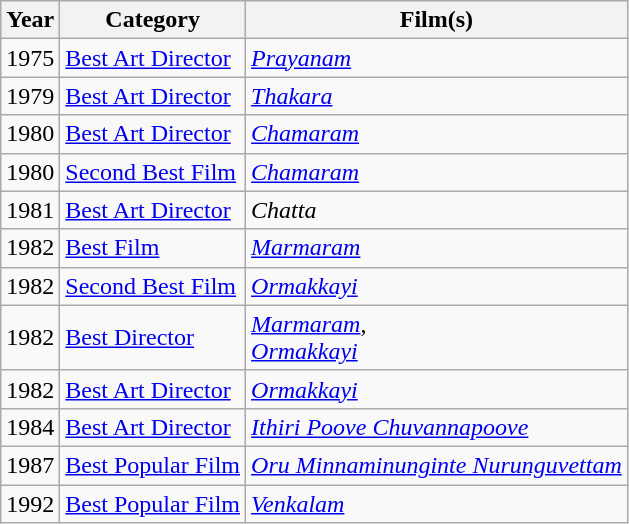<table class="wikitable sortable">
<tr>
<th>Year</th>
<th>Category</th>
<th>Film(s)</th>
</tr>
<tr>
<td>1975</td>
<td><a href='#'>Best Art Director</a></td>
<td><em><a href='#'>Prayanam</a></em></td>
</tr>
<tr>
<td>1979</td>
<td><a href='#'>Best Art Director</a></td>
<td><em><a href='#'>Thakara</a></em></td>
</tr>
<tr>
<td>1980</td>
<td><a href='#'>Best Art Director</a></td>
<td><em><a href='#'>Chamaram</a></em></td>
</tr>
<tr>
<td>1980</td>
<td><a href='#'>Second Best Film</a></td>
<td><em><a href='#'>Chamaram</a></em></td>
</tr>
<tr>
<td>1981</td>
<td><a href='#'>Best Art Director</a></td>
<td><em>Chatta</em></td>
</tr>
<tr>
<td>1982</td>
<td><a href='#'>Best Film</a></td>
<td><em><a href='#'>Marmaram</a></em></td>
</tr>
<tr>
<td>1982</td>
<td><a href='#'>Second Best Film</a></td>
<td><em><a href='#'>Ormakkayi</a></em></td>
</tr>
<tr>
<td>1982</td>
<td><a href='#'>Best Director</a></td>
<td><em><a href='#'>Marmaram</a></em>,<br><em><a href='#'>Ormakkayi</a></em></td>
</tr>
<tr>
<td>1982</td>
<td><a href='#'>Best Art Director</a></td>
<td><em><a href='#'>Ormakkayi</a></em></td>
</tr>
<tr>
<td>1984</td>
<td><a href='#'>Best Art Director</a></td>
<td><em><a href='#'>Ithiri Poove Chuvannapoove</a></em></td>
</tr>
<tr>
<td>1987</td>
<td><a href='#'>Best Popular Film</a></td>
<td><em><a href='#'>Oru Minnaminunginte Nurunguvettam</a></em></td>
</tr>
<tr>
<td>1992</td>
<td><a href='#'>Best Popular Film</a></td>
<td><em><a href='#'>Venkalam</a></em></td>
</tr>
</table>
